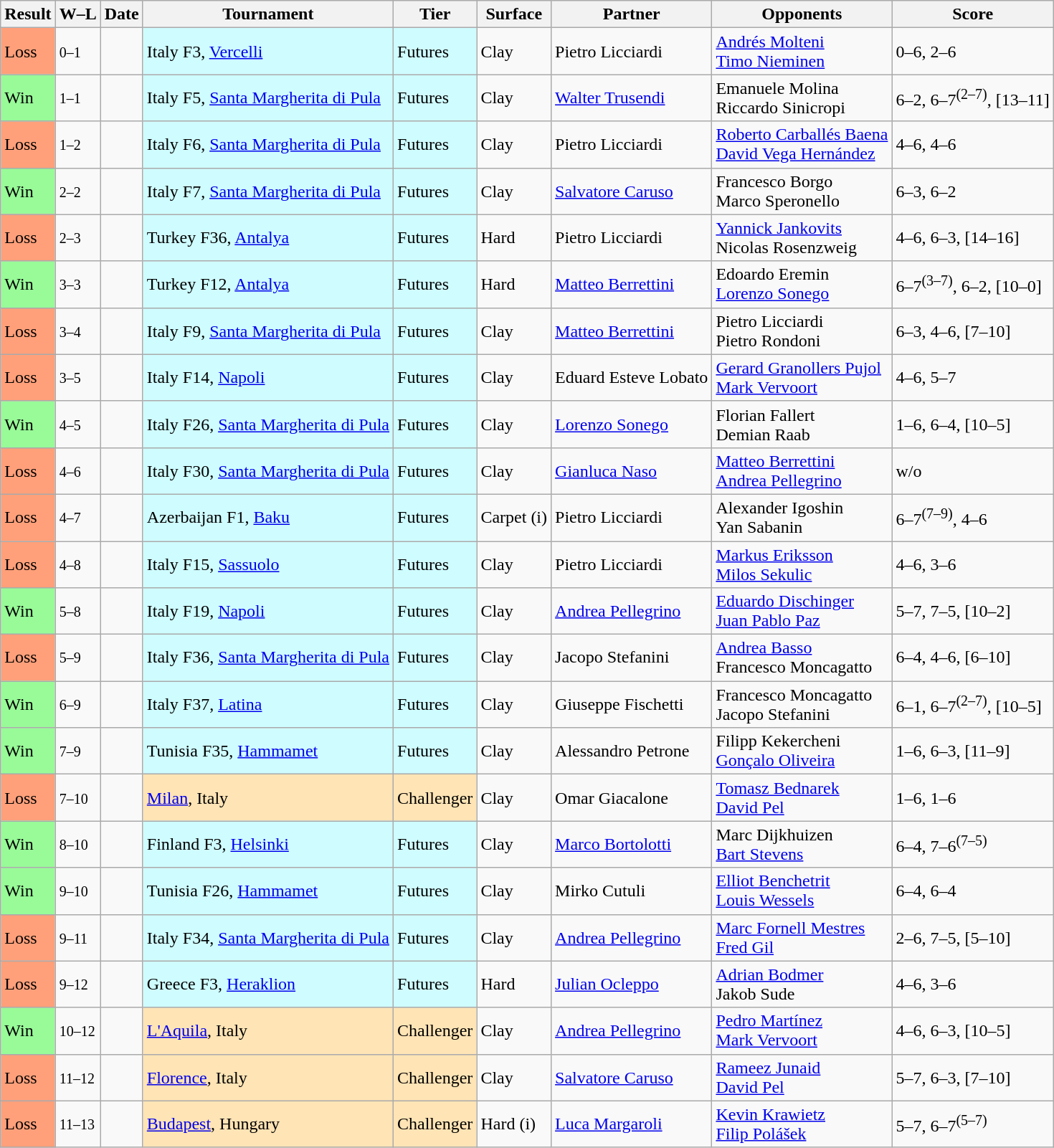<table class="sortable wikitable">
<tr>
<th>Result</th>
<th class="unsortable">W–L</th>
<th>Date</th>
<th>Tournament</th>
<th>Tier</th>
<th>Surface</th>
<th>Partner</th>
<th>Opponents</th>
<th class="unsortable">Score</th>
</tr>
<tr>
<td bgcolor=ffa07a>Loss</td>
<td><small>0–1</small></td>
<td></td>
<td style="background:#cffcff;">Italy F3, <a href='#'>Vercelli</a></td>
<td style="background:#cffcff;">Futures</td>
<td>Clay</td>
<td> Pietro Licciardi</td>
<td> <a href='#'>Andrés Molteni</a><br> <a href='#'>Timo Nieminen</a></td>
<td>0–6, 2–6</td>
</tr>
<tr>
<td bgcolor=98fb98>Win</td>
<td><small>1–1</small></td>
<td></td>
<td style="background:#cffcff;">Italy F5, <a href='#'>Santa Margherita di Pula</a></td>
<td style="background:#cffcff;">Futures</td>
<td>Clay</td>
<td> <a href='#'>Walter Trusendi</a></td>
<td> Emanuele Molina<br> Riccardo Sinicropi</td>
<td>6–2, 6–7<sup>(2–7)</sup>, [13–11]</td>
</tr>
<tr>
<td bgcolor=ffa07a>Loss</td>
<td><small>1–2</small></td>
<td></td>
<td style="background:#cffcff;">Italy F6, <a href='#'>Santa Margherita di Pula</a></td>
<td style="background:#cffcff;">Futures</td>
<td>Clay</td>
<td> Pietro Licciardi</td>
<td> <a href='#'>Roberto Carballés Baena</a><br> <a href='#'>David Vega Hernández</a></td>
<td>4–6, 4–6</td>
</tr>
<tr>
<td bgcolor=98fb98>Win</td>
<td><small>2–2</small></td>
<td></td>
<td style="background:#cffcff;">Italy F7, <a href='#'>Santa Margherita di Pula</a></td>
<td style="background:#cffcff;">Futures</td>
<td>Clay</td>
<td> <a href='#'>Salvatore Caruso</a></td>
<td> Francesco Borgo<br> Marco Speronello</td>
<td>6–3, 6–2</td>
</tr>
<tr>
<td bgcolor=ffa07a>Loss</td>
<td><small>2–3</small></td>
<td></td>
<td style="background:#cffcff;">Turkey F36, <a href='#'>Antalya</a></td>
<td style="background:#cffcff;">Futures</td>
<td>Hard</td>
<td> Pietro Licciardi</td>
<td> <a href='#'>Yannick Jankovits</a><br> Nicolas Rosenzweig</td>
<td>4–6, 6–3, [14–16]</td>
</tr>
<tr>
<td bgcolor=98fb98>Win</td>
<td><small>3–3</small></td>
<td></td>
<td style="background:#cffcff;">Turkey F12, <a href='#'>Antalya</a></td>
<td style="background:#cffcff;">Futures</td>
<td>Hard</td>
<td> <a href='#'>Matteo Berrettini</a></td>
<td> Edoardo Eremin<br> <a href='#'>Lorenzo Sonego</a></td>
<td>6–7<sup>(3–7)</sup>, 6–2, [10–0]</td>
</tr>
<tr>
<td bgcolor=ffa07a>Loss</td>
<td><small>3–4</small></td>
<td></td>
<td style="background:#cffcff;">Italy F9, <a href='#'>Santa Margherita di Pula</a></td>
<td style="background:#cffcff;">Futures</td>
<td>Clay</td>
<td> <a href='#'>Matteo Berrettini</a></td>
<td> Pietro Licciardi<br> Pietro Rondoni</td>
<td>6–3, 4–6, [7–10]</td>
</tr>
<tr>
<td bgcolor=ffa07a>Loss</td>
<td><small>3–5</small></td>
<td></td>
<td style="background:#cffcff;">Italy F14, <a href='#'>Napoli</a></td>
<td style="background:#cffcff;">Futures</td>
<td>Clay</td>
<td> Eduard Esteve Lobato</td>
<td> <a href='#'>Gerard Granollers Pujol</a><br> <a href='#'>Mark Vervoort</a></td>
<td>4–6, 5–7</td>
</tr>
<tr>
<td bgcolor=98fb98>Win</td>
<td><small>4–5</small></td>
<td></td>
<td style="background:#cffcff;">Italy F26, <a href='#'>Santa Margherita di Pula</a></td>
<td style="background:#cffcff;">Futures</td>
<td>Clay</td>
<td> <a href='#'>Lorenzo Sonego</a></td>
<td> Florian Fallert<br> Demian Raab</td>
<td>1–6, 6–4, [10–5]</td>
</tr>
<tr>
<td bgcolor=ffa07a>Loss</td>
<td><small>4–6</small></td>
<td></td>
<td style="background:#cffcff;">Italy F30, <a href='#'>Santa Margherita di Pula</a></td>
<td style="background:#cffcff;">Futures</td>
<td>Clay</td>
<td> <a href='#'>Gianluca Naso</a></td>
<td> <a href='#'>Matteo Berrettini</a><br> <a href='#'>Andrea Pellegrino</a></td>
<td>w/o</td>
</tr>
<tr>
<td bgcolor=ffa07a>Loss</td>
<td><small>4–7</small></td>
<td></td>
<td style="background:#cffcff;">Azerbaijan F1, <a href='#'>Baku</a></td>
<td style="background:#cffcff;">Futures</td>
<td>Carpet (i)</td>
<td> Pietro Licciardi</td>
<td> Alexander Igoshin<br> Yan Sabanin</td>
<td>6–7<sup>(7–9)</sup>, 4–6</td>
</tr>
<tr>
<td bgcolor=ffa07a>Loss</td>
<td><small>4–8</small></td>
<td></td>
<td style="background:#cffcff;">Italy F15, <a href='#'>Sassuolo</a></td>
<td style="background:#cffcff;">Futures</td>
<td>Clay</td>
<td> Pietro Licciardi</td>
<td> <a href='#'>Markus Eriksson</a><br> <a href='#'>Milos Sekulic</a></td>
<td>4–6, 3–6</td>
</tr>
<tr>
<td bgcolor=98fb98>Win</td>
<td><small>5–8</small></td>
<td></td>
<td style="background:#cffcff;">Italy F19, <a href='#'>Napoli</a></td>
<td style="background:#cffcff;">Futures</td>
<td>Clay</td>
<td> <a href='#'>Andrea Pellegrino</a></td>
<td> <a href='#'>Eduardo Dischinger</a><br> <a href='#'>Juan Pablo Paz</a></td>
<td>5–7, 7–5, [10–2]</td>
</tr>
<tr>
<td bgcolor=ffa07a>Loss</td>
<td><small>5–9</small></td>
<td></td>
<td style="background:#cffcff;">Italy F36, <a href='#'>Santa Margherita di Pula</a></td>
<td style="background:#cffcff;">Futures</td>
<td>Clay</td>
<td> Jacopo Stefanini</td>
<td> <a href='#'>Andrea Basso</a><br> Francesco Moncagatto</td>
<td>6–4, 4–6, [6–10]</td>
</tr>
<tr>
<td bgcolor=98fb98>Win</td>
<td><small>6–9</small></td>
<td></td>
<td style="background:#cffcff;">Italy F37, <a href='#'>Latina</a></td>
<td style="background:#cffcff;">Futures</td>
<td>Clay</td>
<td> Giuseppe Fischetti</td>
<td> Francesco Moncagatto<br> Jacopo Stefanini</td>
<td>6–1, 6–7<sup>(2–7)</sup>, [10–5]</td>
</tr>
<tr>
<td bgcolor=98fb98>Win</td>
<td><small>7–9</small></td>
<td></td>
<td style="background:#cffcff;">Tunisia F35, <a href='#'>Hammamet</a></td>
<td style="background:#cffcff;">Futures</td>
<td>Clay</td>
<td> Alessandro Petrone</td>
<td> Filipp Kekercheni<br> <a href='#'>Gonçalo Oliveira</a></td>
<td>1–6, 6–3, [11–9]</td>
</tr>
<tr>
<td bgcolor=FFA07A>Loss</td>
<td><small>7–10</small></td>
<td><a href='#'></a></td>
<td style="background:moccasin;"><a href='#'>Milan</a>, Italy</td>
<td style="background:moccasin;">Challenger</td>
<td>Clay</td>
<td> Omar Giacalone</td>
<td> <a href='#'>Tomasz Bednarek</a><br> <a href='#'>David Pel</a></td>
<td>1–6, 1–6</td>
</tr>
<tr>
<td bgcolor=98fb98>Win</td>
<td><small>8–10</small></td>
<td></td>
<td style="background:#cffcff;">Finland F3, <a href='#'>Helsinki</a></td>
<td style="background:#cffcff;">Futures</td>
<td>Clay</td>
<td> <a href='#'>Marco Bortolotti</a></td>
<td> Marc Dijkhuizen<br> <a href='#'>Bart Stevens</a></td>
<td>6–4, 7–6<sup>(7–5)</sup></td>
</tr>
<tr>
<td bgcolor=98fb98>Win</td>
<td><small>9–10</small></td>
<td></td>
<td style="background:#cffcff;">Tunisia F26, <a href='#'>Hammamet</a></td>
<td style="background:#cffcff;">Futures</td>
<td>Clay</td>
<td> Mirko Cutuli</td>
<td> <a href='#'>Elliot Benchetrit</a><br> <a href='#'>Louis Wessels</a></td>
<td>6–4, 6–4</td>
</tr>
<tr>
<td bgcolor=ffa07a>Loss</td>
<td><small>9–11</small></td>
<td></td>
<td style="background:#cffcff;">Italy F34, <a href='#'>Santa Margherita di Pula</a></td>
<td style="background:#cffcff;">Futures</td>
<td>Clay</td>
<td> <a href='#'>Andrea Pellegrino</a></td>
<td> <a href='#'>Marc Fornell Mestres</a><br> <a href='#'>Fred Gil</a></td>
<td>2–6, 7–5, [5–10]</td>
</tr>
<tr>
<td bgcolor=ffa07a>Loss</td>
<td><small>9–12</small></td>
<td></td>
<td style="background:#cffcff;">Greece F3, <a href='#'>Heraklion</a></td>
<td style="background:#cffcff;">Futures</td>
<td>Hard</td>
<td> <a href='#'>Julian Ocleppo</a></td>
<td> <a href='#'>Adrian Bodmer</a> <br>  Jakob Sude</td>
<td>4–6, 3–6</td>
</tr>
<tr>
<td bgcolor=98fb98>Win</td>
<td><small>10–12</small></td>
<td><a href='#'></a></td>
<td style="background:moccasin;"><a href='#'>L'Aquila</a>, Italy</td>
<td style="background:moccasin;">Challenger</td>
<td>Clay</td>
<td> <a href='#'>Andrea Pellegrino</a></td>
<td> <a href='#'>Pedro Martínez</a><br> <a href='#'>Mark Vervoort</a></td>
<td>4–6, 6–3, [10–5]</td>
</tr>
<tr>
<td bgcolor=ffa07a>Loss</td>
<td><small>11–12</small></td>
<td><a href='#'></a></td>
<td style="background:moccasin;"><a href='#'>Florence</a>, Italy</td>
<td style="background:moccasin;">Challenger</td>
<td>Clay</td>
<td> <a href='#'>Salvatore Caruso</a></td>
<td> <a href='#'>Rameez Junaid</a><br> <a href='#'>David Pel</a></td>
<td>5–7, 6–3, [7–10]</td>
</tr>
<tr>
<td bgcolor=ffa07a>Loss</td>
<td><small>11–13</small></td>
<td><a href='#'></a></td>
<td style="background:moccasin;"><a href='#'>Budapest</a>, Hungary</td>
<td style="background:moccasin;">Challenger</td>
<td>Hard (i)</td>
<td> <a href='#'>Luca Margaroli</a></td>
<td> <a href='#'>Kevin Krawietz</a><br> <a href='#'>Filip Polášek</a></td>
<td>5–7, 6–7<sup>(5–7)</sup></td>
</tr>
</table>
